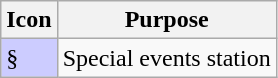<table class="wikitable">
<tr>
<th scope="col">Icon</th>
<th scope="col">Purpose</th>
</tr>
<tr>
<td scope="row" style="background-color:#CCCCFF">§</td>
<td>Special events station</td>
</tr>
</table>
